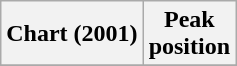<table class="wikitable sortable">
<tr>
<th align="left">Chart (2001)</th>
<th align="center">Peak<br>position</th>
</tr>
<tr>
</tr>
</table>
